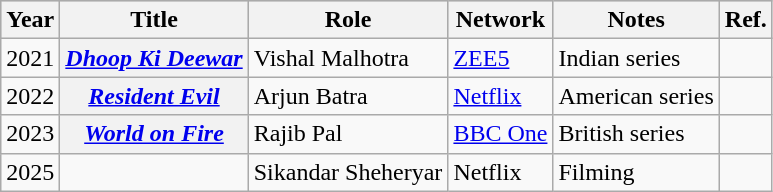<table class="wikitable sortable plainrowheaders">
<tr style="background:#ccc; text-align:center;">
<th scope="col">Year</th>
<th scope="col">Title</th>
<th scope="col">Role</th>
<th>Network</th>
<th scope="col" class="unsortable">Notes</th>
<th scope="col" class="unsortable">Ref.</th>
</tr>
<tr>
<td>2021</td>
<th scope="row"><em><a href='#'>Dhoop Ki Deewar</a></em></th>
<td>Vishal Malhotra</td>
<td><a href='#'>ZEE5</a></td>
<td>Indian series</td>
<td></td>
</tr>
<tr>
<td>2022</td>
<th scope="row"><em><a href='#'>Resident Evil</a></em></th>
<td>Arjun Batra</td>
<td><a href='#'>Netflix</a></td>
<td>American series</td>
<td></td>
</tr>
<tr>
<td>2023</td>
<th scope="row"><em><a href='#'>World on Fire</a></em></th>
<td>Rajib Pal</td>
<td><a href='#'>BBC One</a></td>
<td>British series</td>
<td></td>
</tr>
<tr>
<td>2025</td>
<td></td>
<td>Sikandar Sheheryar</td>
<td>Netflix</td>
<td>Filming</td>
<td></td>
</tr>
</table>
